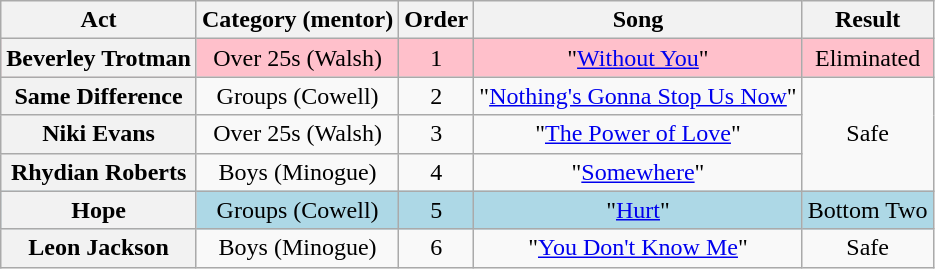<table class="wikitable plainrowheaders" style="text-align:center;">
<tr>
<th scope="col">Act</th>
<th scope="col">Category (mentor)</th>
<th scope="col">Order</th>
<th scope="col">Song</th>
<th scope="col">Result</th>
</tr>
<tr style="background: pink">
<th scope=row>Beverley Trotman</th>
<td>Over 25s (Walsh)</td>
<td>1</td>
<td>"<a href='#'>Without You</a>"</td>
<td>Eliminated</td>
</tr>
<tr>
<th scope=row>Same Difference</th>
<td>Groups (Cowell)</td>
<td>2</td>
<td>"<a href='#'>Nothing's Gonna Stop Us Now</a>"</td>
<td rowspan=3>Safe</td>
</tr>
<tr>
<th scope=row>Niki Evans</th>
<td>Over 25s (Walsh)</td>
<td>3</td>
<td>"<a href='#'>The Power of Love</a>"</td>
</tr>
<tr>
<th scope=row>Rhydian Roberts</th>
<td>Boys (Minogue)</td>
<td>4</td>
<td>"<a href='#'>Somewhere</a>"</td>
</tr>
<tr style="background: lightblue">
<th scope=row>Hope</th>
<td>Groups (Cowell)</td>
<td>5</td>
<td>"<a href='#'>Hurt</a>"</td>
<td>Bottom Two</td>
</tr>
<tr>
<th scope=row>Leon Jackson</th>
<td>Boys (Minogue)</td>
<td>6</td>
<td>"<a href='#'>You Don't Know Me</a>"</td>
<td>Safe</td>
</tr>
</table>
